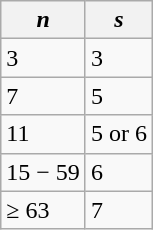<table class="wikitable">
<tr>
<th><em>n</em></th>
<th><em>s</em></th>
</tr>
<tr>
<td>3</td>
<td>3</td>
</tr>
<tr>
<td>7</td>
<td>5</td>
</tr>
<tr>
<td>11</td>
<td>5 or 6</td>
</tr>
<tr>
<td>15 − 59</td>
<td>6</td>
</tr>
<tr>
<td>≥ 63</td>
<td>7</td>
</tr>
</table>
